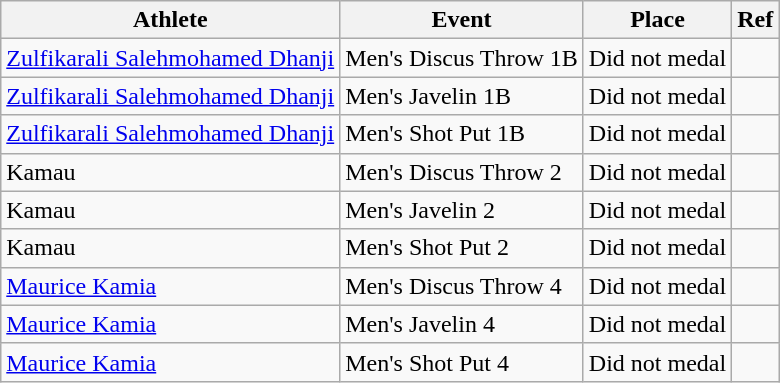<table class="wikitable sortable">
<tr>
<th>Athlete</th>
<th>Event</th>
<th>Place</th>
<th>Ref</th>
</tr>
<tr>
<td><a href='#'>Zulfikarali Salehmohamed Dhanji</a></td>
<td>Men's Discus Throw 1B</td>
<td>Did not medal</td>
<td></td>
</tr>
<tr>
<td><a href='#'>Zulfikarali Salehmohamed Dhanji</a></td>
<td>Men's Javelin 1B</td>
<td>Did not medal</td>
<td></td>
</tr>
<tr>
<td><a href='#'>Zulfikarali Salehmohamed Dhanji</a></td>
<td>Men's Shot Put 1B</td>
<td>Did not medal</td>
<td></td>
</tr>
<tr>
<td>Kamau</td>
<td>Men's Discus Throw 2</td>
<td>Did not medal</td>
<td></td>
</tr>
<tr>
<td>Kamau</td>
<td>Men's Javelin 2</td>
<td>Did not medal</td>
<td></td>
</tr>
<tr>
<td>Kamau</td>
<td>Men's Shot Put 2</td>
<td>Did not medal</td>
<td></td>
</tr>
<tr>
<td><a href='#'>Maurice Kamia</a></td>
<td>Men's Discus Throw 4</td>
<td>Did not medal</td>
<td></td>
</tr>
<tr>
<td><a href='#'>Maurice Kamia</a></td>
<td>Men's Javelin 4</td>
<td>Did not medal</td>
<td></td>
</tr>
<tr>
<td><a href='#'>Maurice Kamia</a></td>
<td>Men's Shot Put 4</td>
<td>Did not medal</td>
<td></td>
</tr>
</table>
